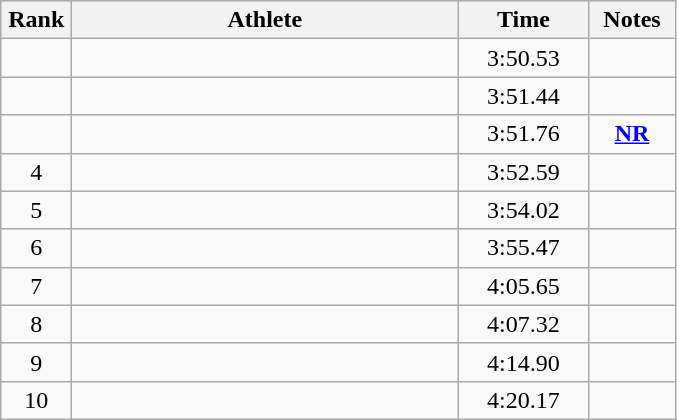<table class="wikitable sortable" style="text-align:center">
<tr>
<th width=40>Rank</th>
<th width=250>Athlete</th>
<th width=80>Time</th>
<th width=50>Notes</th>
</tr>
<tr>
<td></td>
<td align=left></td>
<td>3:50.53</td>
<td></td>
</tr>
<tr>
<td></td>
<td align=left></td>
<td>3:51.44</td>
<td></td>
</tr>
<tr>
<td></td>
<td align=left></td>
<td>3:51.76</td>
<td><strong><a href='#'>NR</a></strong></td>
</tr>
<tr>
<td>4</td>
<td align=left></td>
<td>3:52.59</td>
<td></td>
</tr>
<tr>
<td>5</td>
<td align=left></td>
<td>3:54.02</td>
<td></td>
</tr>
<tr>
<td>6</td>
<td align=left></td>
<td>3:55.47</td>
<td></td>
</tr>
<tr>
<td>7</td>
<td align=left></td>
<td>4:05.65</td>
<td></td>
</tr>
<tr>
<td>8</td>
<td align=left></td>
<td>4:07.32</td>
<td></td>
</tr>
<tr>
<td>9</td>
<td align=left></td>
<td>4:14.90</td>
<td></td>
</tr>
<tr>
<td>10</td>
<td align=left></td>
<td>4:20.17</td>
<td></td>
</tr>
</table>
